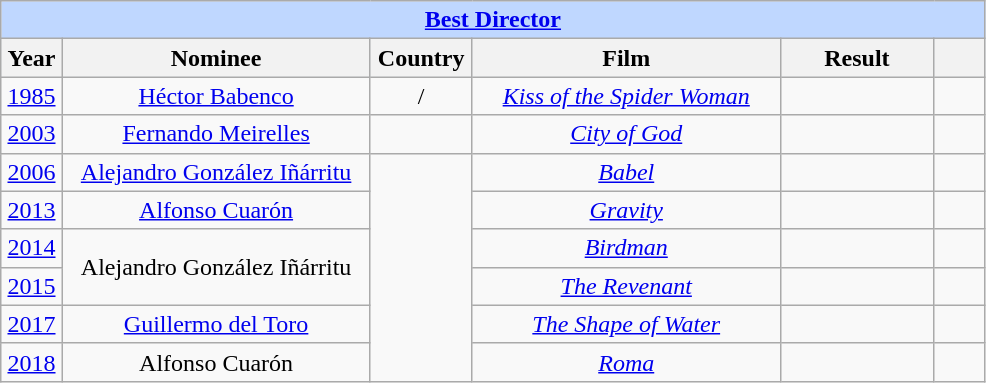<table class="wikitable" style="text-align: center">
<tr style="background:#bfd7ff;">
<td colspan="7" style="text-align:center;"><strong><a href='#'>Best Director</a></strong></td>
</tr>
<tr style="background:#ebf5ff;">
<th width="6%" scope="col">Year</th>
<th width="30%" scope="col">Nominee</th>
<th width="10%" scope="col">Country</th>
<th width="30%" scope="col">Film</th>
<th width="15%" scope="col">Result</th>
<th width="5%" scope="col" class="unsortable"></th>
</tr>
<tr>
<td style="text-align: center"><a href='#'>1985</a></td>
<td><a href='#'>Héctor Babenco</a></td>
<td>/</td>
<td><em><a href='#'>Kiss of the Spider Woman</a></em></td>
<td></td>
<td></td>
</tr>
<tr>
<td style="text-align: center"><a href='#'>2003</a></td>
<td><a href='#'>Fernando Meirelles</a></td>
<td></td>
<td><em><a href='#'>City of God</a></em></td>
<td></td>
<td></td>
</tr>
<tr>
<td style="text-align: center"><a href='#'>2006</a></td>
<td><a href='#'>Alejandro González Iñárritu</a></td>
<td rowspan="6"></td>
<td><em><a href='#'>Babel</a></em></td>
<td></td>
<td></td>
</tr>
<tr>
<td style="text-align: center"><a href='#'>2013</a></td>
<td><a href='#'>Alfonso Cuarón</a></td>
<td><em><a href='#'>Gravity</a></em></td>
<td></td>
<td></td>
</tr>
<tr>
<td style="text-align: center"><a href='#'>2014</a></td>
<td rowspan=2>Alejandro González Iñárritu</td>
<td><em><a href='#'>Birdman</a></em></td>
<td></td>
<td></td>
</tr>
<tr>
<td style="text-align: center"><a href='#'>2015</a></td>
<td><em><a href='#'>The Revenant</a></em></td>
<td></td>
<td></td>
</tr>
<tr>
<td style="text-align: center"><a href='#'>2017</a></td>
<td><a href='#'>Guillermo del Toro</a></td>
<td><em><a href='#'>The Shape of Water</a></em></td>
<td></td>
<td></td>
</tr>
<tr>
<td style="text-align: center"><a href='#'>2018</a></td>
<td>Alfonso Cuarón</td>
<td><em><a href='#'>Roma</a></em></td>
<td></td>
<td></td>
</tr>
</table>
